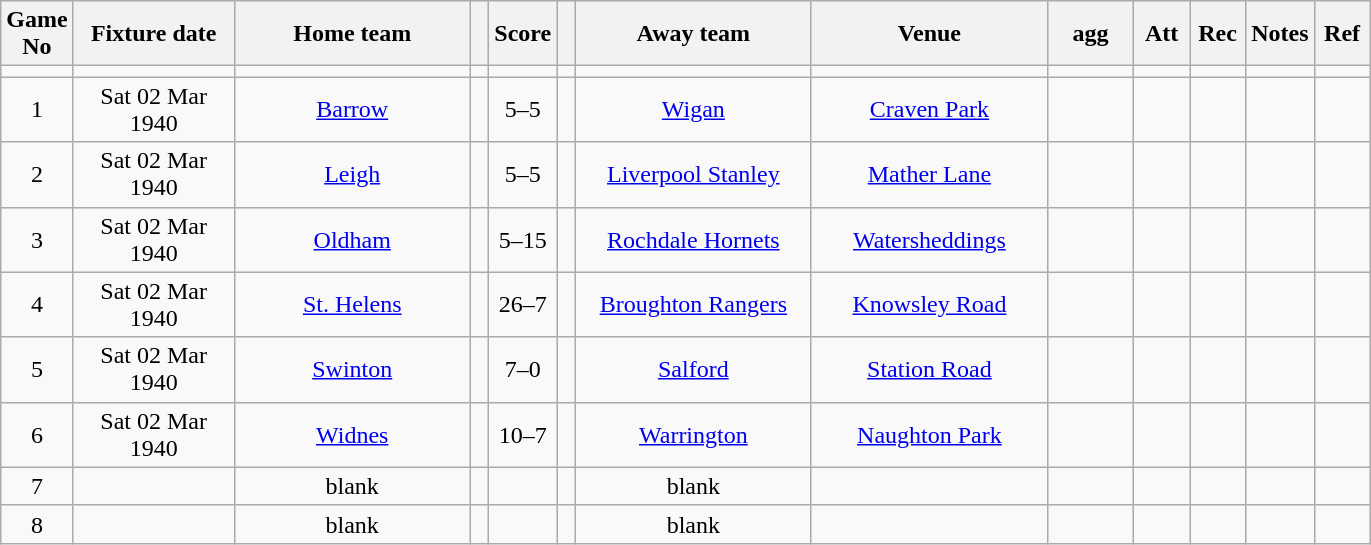<table class="wikitable" style="text-align:center;">
<tr>
<th width=20 abbr="No">Game No</th>
<th width=100 abbr="Date">Fixture date</th>
<th width=150 abbr="Home team">Home team</th>
<th width=5 abbr="space"></th>
<th width=20 abbr="Score">Score</th>
<th width=5 abbr="space"></th>
<th width=150 abbr="Away team">Away team</th>
<th width=150 abbr="Venue">Venue</th>
<th width=50 abbr="agg">agg</th>
<th width=30 abbr="Att">Att</th>
<th width=30 abbr="Rec">Rec</th>
<th width=20 abbr="Notes">Notes</th>
<th width=30 abbr="Ref">Ref</th>
</tr>
<tr>
<td></td>
<td></td>
<td></td>
<td></td>
<td></td>
<td></td>
<td></td>
<td></td>
<td></td>
<td></td>
<td></td>
<td></td>
</tr>
<tr>
<td>1</td>
<td>Sat 02 Mar 1940</td>
<td><a href='#'>Barrow</a></td>
<td></td>
<td>5–5</td>
<td></td>
<td><a href='#'>Wigan</a></td>
<td><a href='#'>Craven Park</a></td>
<td></td>
<td></td>
<td></td>
<td></td>
<td></td>
</tr>
<tr>
<td>2</td>
<td>Sat 02 Mar 1940</td>
<td><a href='#'>Leigh</a></td>
<td></td>
<td>5–5</td>
<td></td>
<td><a href='#'>Liverpool Stanley</a></td>
<td><a href='#'>Mather Lane</a></td>
<td></td>
<td></td>
<td></td>
<td></td>
<td></td>
</tr>
<tr>
<td>3</td>
<td>Sat 02 Mar 1940</td>
<td><a href='#'>Oldham</a></td>
<td></td>
<td>5–15</td>
<td></td>
<td><a href='#'>Rochdale Hornets</a></td>
<td><a href='#'>Watersheddings</a></td>
<td></td>
<td></td>
<td></td>
<td></td>
<td></td>
</tr>
<tr>
<td>4</td>
<td>Sat 02 Mar 1940</td>
<td><a href='#'>St. Helens</a></td>
<td></td>
<td>26–7</td>
<td></td>
<td><a href='#'>Broughton Rangers</a></td>
<td><a href='#'>Knowsley Road</a></td>
<td></td>
<td></td>
<td></td>
<td></td>
<td></td>
</tr>
<tr>
<td>5</td>
<td>Sat 02 Mar 1940</td>
<td><a href='#'>Swinton</a></td>
<td></td>
<td>7–0</td>
<td></td>
<td><a href='#'>Salford</a></td>
<td><a href='#'>Station Road</a></td>
<td></td>
<td></td>
<td></td>
<td></td>
<td></td>
</tr>
<tr>
<td>6</td>
<td>Sat 02 Mar 1940</td>
<td><a href='#'>Widnes</a></td>
<td></td>
<td>10–7</td>
<td></td>
<td><a href='#'>Warrington</a></td>
<td><a href='#'>Naughton Park</a></td>
<td></td>
<td></td>
<td></td>
<td></td>
<td></td>
</tr>
<tr>
<td>7</td>
<td></td>
<td>blank</td>
<td></td>
<td></td>
<td></td>
<td>blank</td>
<td></td>
<td></td>
<td></td>
<td></td>
<td></td>
<td></td>
</tr>
<tr>
<td>8</td>
<td></td>
<td>blank</td>
<td></td>
<td></td>
<td></td>
<td>blank</td>
<td></td>
<td></td>
<td></td>
<td></td>
<td></td>
<td></td>
</tr>
</table>
